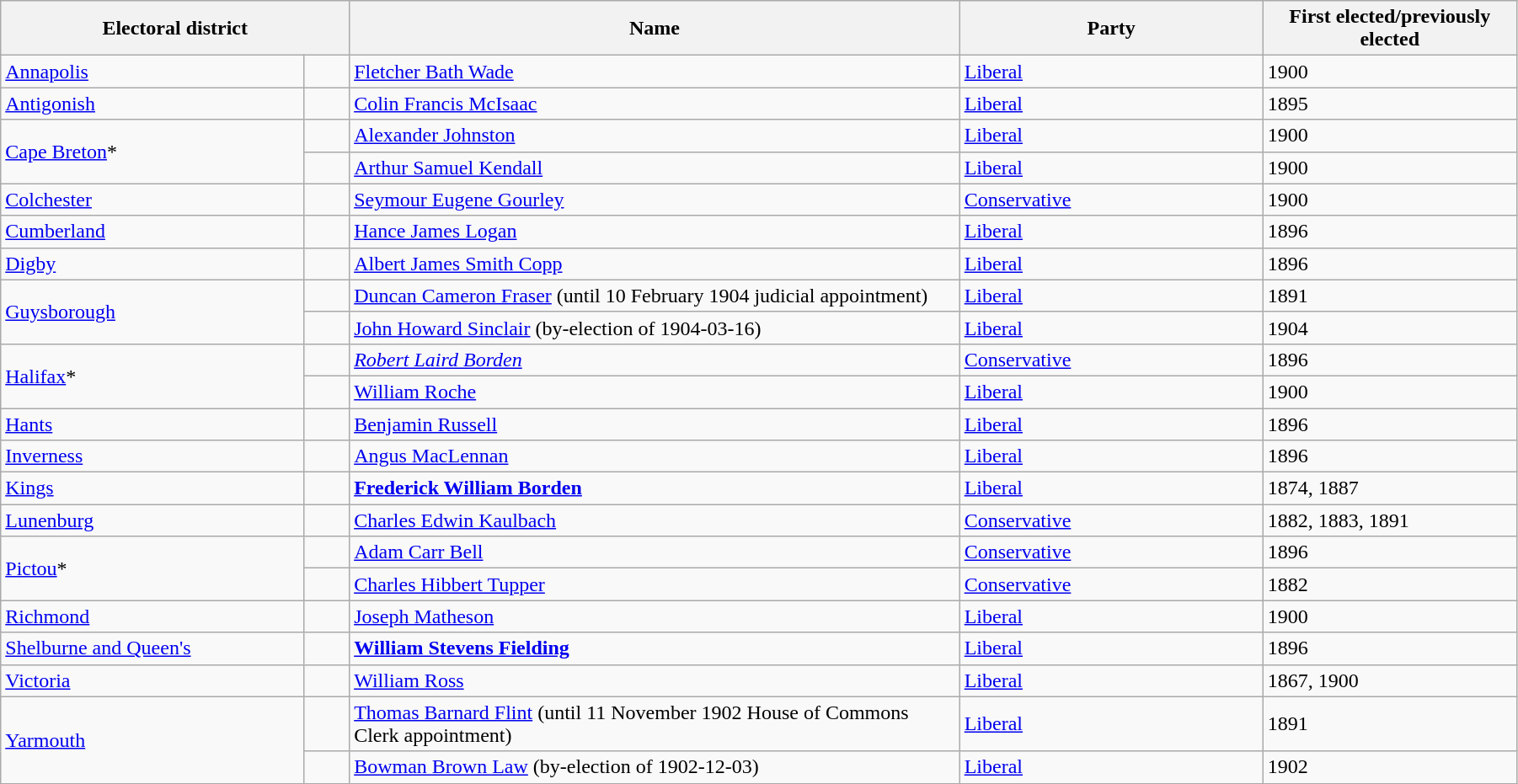<table class="wikitable" width=95%>
<tr>
<th colspan=2 width=23%>Electoral district</th>
<th>Name</th>
<th width=20%>Party</th>
<th>First elected/previously elected</th>
</tr>
<tr>
<td width=20%><a href='#'>Annapolis</a></td>
<td></td>
<td><a href='#'>Fletcher Bath Wade</a></td>
<td><a href='#'>Liberal</a></td>
<td>1900</td>
</tr>
<tr>
<td><a href='#'>Antigonish</a></td>
<td></td>
<td><a href='#'>Colin Francis McIsaac</a></td>
<td><a href='#'>Liberal</a></td>
<td>1895</td>
</tr>
<tr>
<td rowspan=2><a href='#'>Cape Breton</a>*</td>
<td></td>
<td><a href='#'>Alexander Johnston</a></td>
<td><a href='#'>Liberal</a></td>
<td>1900</td>
</tr>
<tr>
<td></td>
<td><a href='#'>Arthur Samuel Kendall</a></td>
<td><a href='#'>Liberal</a></td>
<td>1900</td>
</tr>
<tr>
<td><a href='#'>Colchester</a></td>
<td></td>
<td><a href='#'>Seymour Eugene Gourley</a></td>
<td><a href='#'>Conservative</a></td>
<td>1900</td>
</tr>
<tr>
<td><a href='#'>Cumberland</a></td>
<td></td>
<td><a href='#'>Hance James Logan</a></td>
<td><a href='#'>Liberal</a></td>
<td>1896</td>
</tr>
<tr>
<td><a href='#'>Digby</a></td>
<td></td>
<td><a href='#'>Albert James Smith Copp</a></td>
<td><a href='#'>Liberal</a></td>
<td>1896</td>
</tr>
<tr>
<td rowspan=2><a href='#'>Guysborough</a></td>
<td></td>
<td><a href='#'>Duncan Cameron Fraser</a> (until 10 February 1904 judicial appointment)</td>
<td><a href='#'>Liberal</a></td>
<td>1891</td>
</tr>
<tr>
<td></td>
<td><a href='#'>John Howard Sinclair</a> (by-election of 1904-03-16)</td>
<td><a href='#'>Liberal</a></td>
<td>1904</td>
</tr>
<tr>
<td rowspan=2><a href='#'>Halifax</a>*</td>
<td></td>
<td><em><a href='#'>Robert Laird Borden</a></em></td>
<td><a href='#'>Conservative</a></td>
<td>1896</td>
</tr>
<tr>
<td></td>
<td><a href='#'>William Roche</a></td>
<td><a href='#'>Liberal</a></td>
<td>1900</td>
</tr>
<tr>
<td><a href='#'>Hants</a></td>
<td></td>
<td><a href='#'>Benjamin Russell</a></td>
<td><a href='#'>Liberal</a></td>
<td>1896</td>
</tr>
<tr>
<td><a href='#'>Inverness</a></td>
<td></td>
<td><a href='#'>Angus MacLennan</a></td>
<td><a href='#'>Liberal</a></td>
<td>1896</td>
</tr>
<tr>
<td><a href='#'>Kings</a></td>
<td></td>
<td><strong><a href='#'>Frederick William Borden</a></strong></td>
<td><a href='#'>Liberal</a></td>
<td>1874, 1887</td>
</tr>
<tr>
<td><a href='#'>Lunenburg</a></td>
<td></td>
<td><a href='#'>Charles Edwin Kaulbach</a></td>
<td><a href='#'>Conservative</a></td>
<td>1882, 1883, 1891</td>
</tr>
<tr>
<td rowspan=2><a href='#'>Pictou</a>*</td>
<td></td>
<td><a href='#'>Adam Carr Bell</a></td>
<td><a href='#'>Conservative</a></td>
<td>1896</td>
</tr>
<tr>
<td></td>
<td><a href='#'>Charles Hibbert Tupper</a></td>
<td><a href='#'>Conservative</a></td>
<td>1882</td>
</tr>
<tr>
<td><a href='#'>Richmond</a></td>
<td></td>
<td><a href='#'>Joseph Matheson</a></td>
<td><a href='#'>Liberal</a></td>
<td>1900</td>
</tr>
<tr>
<td><a href='#'>Shelburne and Queen's</a></td>
<td></td>
<td><strong><a href='#'>William Stevens Fielding</a></strong></td>
<td><a href='#'>Liberal</a></td>
<td>1896</td>
</tr>
<tr>
<td><a href='#'>Victoria</a></td>
<td></td>
<td><a href='#'>William Ross</a></td>
<td><a href='#'>Liberal</a></td>
<td>1867, 1900</td>
</tr>
<tr>
<td rowspan=2><a href='#'>Yarmouth</a></td>
<td></td>
<td><a href='#'>Thomas Barnard Flint</a> (until 11 November 1902 House of Commons Clerk appointment)</td>
<td><a href='#'>Liberal</a></td>
<td>1891</td>
</tr>
<tr>
<td></td>
<td><a href='#'>Bowman Brown Law</a> (by-election of 1902-12-03)</td>
<td><a href='#'>Liberal</a></td>
<td>1902</td>
</tr>
</table>
